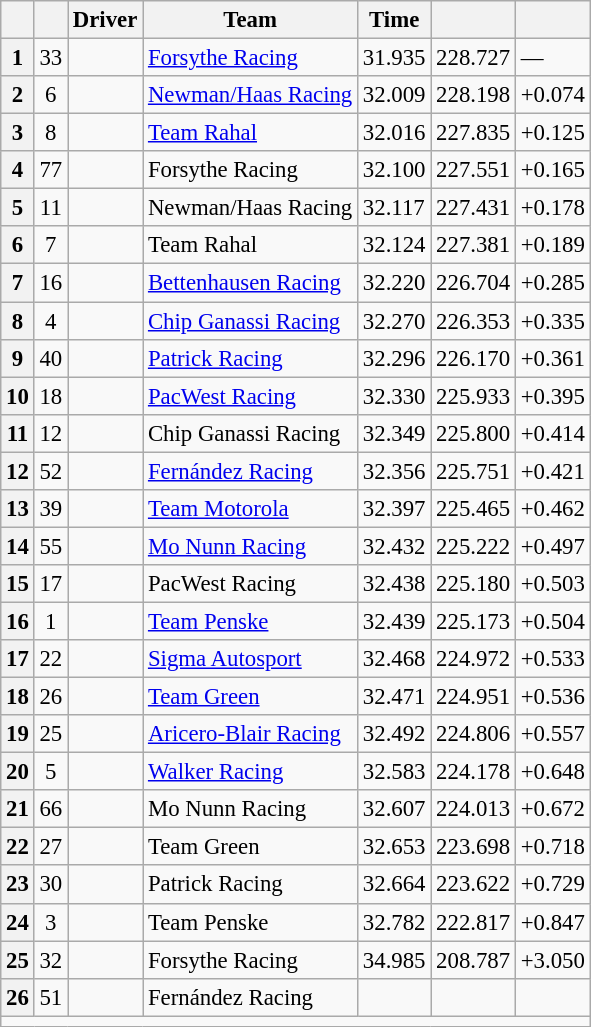<table class="wikitable sortable" style="font-size: 95%;">
<tr>
<th scope="col"></th>
<th scope="col"></th>
<th scope="col">Driver</th>
<th scope="col">Team</th>
<th scope="col">Time</th>
<th scope="col"></th>
<th scope="col"></th>
</tr>
<tr>
<th scope="row">1</th>
<td align="center">33</td>
<td></td>
<td><a href='#'>Forsythe Racing</a></td>
<td>31.935</td>
<td>228.727</td>
<td>—</td>
</tr>
<tr>
<th scope="row">2</th>
<td align="center">6</td>
<td></td>
<td><a href='#'>Newman/Haas Racing</a></td>
<td>32.009</td>
<td>228.198</td>
<td>+0.074</td>
</tr>
<tr>
<th scope="row">3</th>
<td align="center">8</td>
<td></td>
<td><a href='#'>Team Rahal</a></td>
<td>32.016</td>
<td>227.835</td>
<td>+0.125</td>
</tr>
<tr>
<th scope="row">4</th>
<td align="center">77</td>
<td></td>
<td>Forsythe Racing</td>
<td>32.100</td>
<td>227.551</td>
<td>+0.165</td>
</tr>
<tr>
<th scope="row">5</th>
<td align="center">11</td>
<td></td>
<td>Newman/Haas Racing</td>
<td>32.117</td>
<td>227.431</td>
<td>+0.178</td>
</tr>
<tr>
<th scope="row">6</th>
<td align="center">7</td>
<td></td>
<td>Team Rahal</td>
<td>32.124</td>
<td>227.381</td>
<td>+0.189</td>
</tr>
<tr>
<th scope="row">7</th>
<td align="center">16</td>
<td></td>
<td><a href='#'>Bettenhausen Racing</a></td>
<td>32.220</td>
<td>226.704</td>
<td>+0.285</td>
</tr>
<tr>
<th scope="row">8</th>
<td align="center">4</td>
<td></td>
<td><a href='#'>Chip Ganassi Racing</a></td>
<td>32.270</td>
<td>226.353</td>
<td>+0.335</td>
</tr>
<tr>
<th scope="row">9</th>
<td align="center">40</td>
<td></td>
<td><a href='#'>Patrick Racing</a></td>
<td>32.296</td>
<td>226.170</td>
<td>+0.361</td>
</tr>
<tr>
<th scope="row">10</th>
<td align="center">18</td>
<td></td>
<td><a href='#'>PacWest Racing</a></td>
<td>32.330</td>
<td>225.933</td>
<td>+0.395</td>
</tr>
<tr>
<th scope="row">11</th>
<td align="center">12</td>
<td></td>
<td>Chip Ganassi Racing</td>
<td>32.349</td>
<td>225.800</td>
<td>+0.414</td>
</tr>
<tr>
<th scope="row">12</th>
<td align="center">52</td>
<td></td>
<td><a href='#'>Fernández Racing</a></td>
<td>32.356</td>
<td>225.751</td>
<td>+0.421</td>
</tr>
<tr>
<th scope="row">13</th>
<td align="center">39</td>
<td></td>
<td><a href='#'>Team Motorola</a></td>
<td>32.397</td>
<td>225.465</td>
<td>+0.462</td>
</tr>
<tr>
<th scope="row">14</th>
<td align="center">55</td>
<td></td>
<td><a href='#'>Mo Nunn Racing</a></td>
<td>32.432</td>
<td>225.222</td>
<td>+0.497</td>
</tr>
<tr>
<th scope="row">15</th>
<td align="center">17</td>
<td></td>
<td>PacWest Racing</td>
<td>32.438</td>
<td>225.180</td>
<td>+0.503</td>
</tr>
<tr>
<th scope="row">16</th>
<td align="center">1</td>
<td></td>
<td><a href='#'>Team Penske</a></td>
<td>32.439</td>
<td>225.173</td>
<td>+0.504</td>
</tr>
<tr>
<th scope="row">17</th>
<td align="center">22</td>
<td></td>
<td><a href='#'>Sigma Autosport</a></td>
<td>32.468</td>
<td>224.972</td>
<td>+0.533</td>
</tr>
<tr>
<th scope="row">18</th>
<td align="center">26</td>
<td></td>
<td><a href='#'>Team Green</a></td>
<td>32.471</td>
<td>224.951</td>
<td>+0.536</td>
</tr>
<tr>
<th scope="row">19</th>
<td align="center">25</td>
<td></td>
<td><a href='#'>Aricero-Blair Racing</a></td>
<td>32.492</td>
<td>224.806</td>
<td>+0.557</td>
</tr>
<tr>
<th scope="row">20</th>
<td align="center">5</td>
<td></td>
<td><a href='#'>Walker Racing</a></td>
<td>32.583</td>
<td>224.178</td>
<td>+0.648</td>
</tr>
<tr>
<th scope="row">21</th>
<td align="center">66</td>
<td></td>
<td>Mo Nunn Racing</td>
<td>32.607</td>
<td>224.013</td>
<td>+0.672</td>
</tr>
<tr>
<th scope="row">22</th>
<td align="center">27</td>
<td></td>
<td>Team Green</td>
<td>32.653</td>
<td>223.698</td>
<td>+0.718</td>
</tr>
<tr>
<th scope="row">23</th>
<td align="center">30</td>
<td></td>
<td>Patrick Racing</td>
<td>32.664</td>
<td>223.622</td>
<td>+0.729</td>
</tr>
<tr>
<th scope="row">24</th>
<td align="center">3</td>
<td></td>
<td>Team Penske</td>
<td>32.782</td>
<td>222.817</td>
<td>+0.847</td>
</tr>
<tr>
<th scope="row">25</th>
<td align="center">32</td>
<td></td>
<td>Forsythe Racing</td>
<td>34.985</td>
<td>208.787</td>
<td>+3.050</td>
</tr>
<tr>
<th scope="row">26</th>
<td align="center">51</td>
<td></td>
<td>Fernández Racing</td>
<td></td>
<td></td>
<td></td>
</tr>
<tr class="sortbottom">
<td colspan="8"></td>
</tr>
</table>
